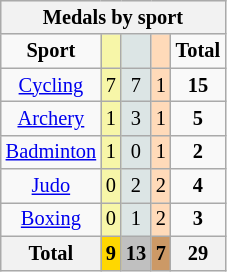<table class="wikitable" style="font-size:85%">
<tr style="background:#efefef;">
<th colspan=5><strong>Medals by sport</strong></th>
</tr>
<tr align=center>
<td><strong>Sport</strong></td>
<td bgcolor=#f7f6a8></td>
<td bgcolor=#dce5e5></td>
<td bgcolor=#ffdab9></td>
<td><strong>Total</strong></td>
</tr>
<tr align=center>
<td><a href='#'>Cycling</a></td>
<td style="background:#F7F6A8;">7</td>
<td style="background:#DCE5E5;">7</td>
<td style="background:#FFDAB9;">1</td>
<td><strong>15</strong></td>
</tr>
<tr align=center>
<td><a href='#'>Archery</a></td>
<td style="background:#F7F6A8;">1</td>
<td style="background:#DCE5E5;">3</td>
<td style="background:#FFDAB9;">1</td>
<td><strong>5</strong></td>
</tr>
<tr align=center>
<td><a href='#'>Badminton</a></td>
<td style="background:#F7F6A8;">1</td>
<td style="background:#DCE5E5;">0</td>
<td style="background:#FFDAB9;">1</td>
<td><strong>2</strong></td>
</tr>
<tr align=center>
<td><a href='#'>Judo</a></td>
<td style="background:#F7F6A8;">0</td>
<td style="background:#DCE5E5;">2</td>
<td style="background:#FFDAB9;">2</td>
<td><strong>4</strong></td>
</tr>
<tr align=center>
<td><a href='#'>Boxing</a></td>
<td style="background:#F7F6A8;">0</td>
<td style="background:#DCE5E5;">1</td>
<td style="background:#FFDAB9;">2</td>
<td><strong>3</strong></td>
</tr>
<tr align=center>
<th><strong>Total</strong></th>
<th style="background:gold;"><strong>9</strong></th>
<th style="background:silver;"><strong>13</strong></th>
<th style="background:#c96;"><strong>7</strong></th>
<th><strong>29</strong></th>
</tr>
</table>
